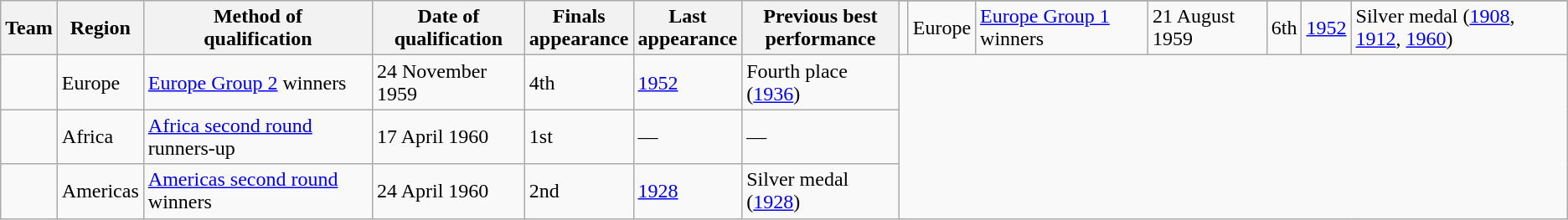<table class="wikitable sortable">
<tr>
<th rowspan=2>Team</th>
<th rowspan=2>Region</th>
<th rowspan=2>Method of<br>qualification</th>
<th rowspan=2>Date of<br>qualification</th>
<th rowspan=2 data-sort-type="number">Finals<br>appearance</th>
<th rowspan=2>Last<br>appearance</th>
<th rowspan=2>Previous best<br>performance</th>
</tr>
<tr>
<td style=white-space:nowrap></td>
<td>Europe</td>
<td><a href='#'>Europe Group 1</a> winners</td>
<td>21 August 1959</td>
<td>6th</td>
<td><a href='#'>1952</a></td>
<td data-sort-value="7">Silver medal (<a href='#'>1908</a>, <a href='#'>1912</a>, <a href='#'>1960</a>)</td>
</tr>
<tr>
<td style=white-space:nowrap></td>
<td>Europe</td>
<td><a href='#'>Europe Group 2</a> winners</td>
<td>24 November 1959</td>
<td>4th</td>
<td><a href='#'>1952</a></td>
<td data-sort-value="5">Fourth place (<a href='#'>1936</a>)</td>
</tr>
<tr>
<td style=white-space:nowrap></td>
<td>Africa</td>
<td><a href='#'>Africa second round</a> runners-up</td>
<td>17 April 1960</td>
<td>1st</td>
<td>—</td>
<td data-sort-value="1">—</td>
</tr>
<tr>
<td style=white-space:nowrap></td>
<td>Americas</td>
<td><a href='#'>Americas second round</a> winners</td>
<td>24 April 1960</td>
<td>2nd</td>
<td><a href='#'>1928</a></td>
<td data-sort-value="6">Silver medal (<a href='#'>1928</a>)</td>
</tr>
</table>
